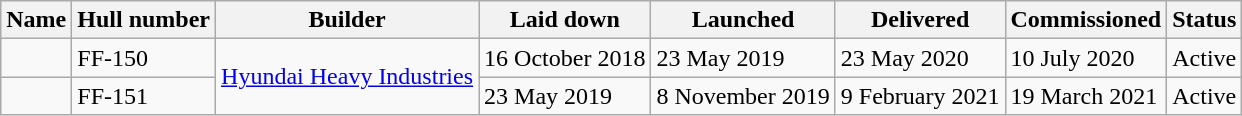<table class="wikitable">
<tr>
<th>Name</th>
<th>Hull number</th>
<th>Builder</th>
<th>Laid down</th>
<th>Launched</th>
<th>Delivered</th>
<th>Commissioned</th>
<th>Status</th>
</tr>
<tr>
<td></td>
<td>FF-150</td>
<td rowspan="2"><a href='#'>Hyundai Heavy Industries</a></td>
<td>16 October 2018</td>
<td>23 May 2019</td>
<td>23 May 2020</td>
<td>10 July 2020</td>
<td>Active</td>
</tr>
<tr>
<td></td>
<td>FF-151</td>
<td>23 May 2019</td>
<td>8 November 2019</td>
<td>9 February 2021</td>
<td>19 March 2021</td>
<td>Active</td>
</tr>
</table>
